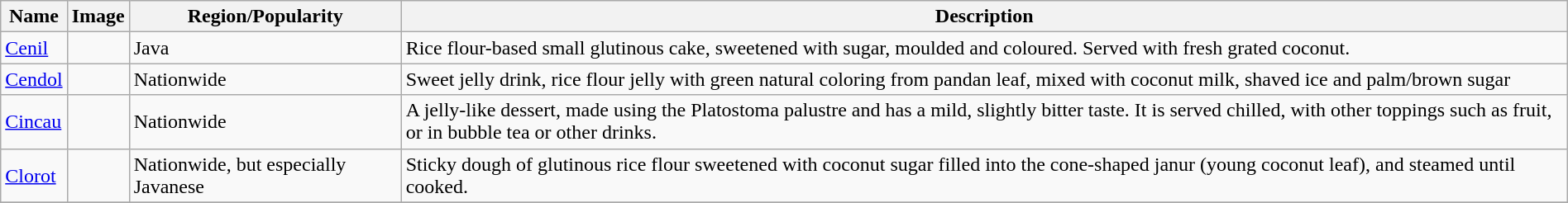<table class="wikitable sortable" width="100%">
<tr>
<th>Name</th>
<th>Image</th>
<th>Region/Popularity</th>
<th>Description</th>
</tr>
<tr>
<td><a href='#'>Cenil</a></td>
<td></td>
<td>Java</td>
<td>Rice flour-based small glutinous cake, sweetened with sugar, moulded and coloured. Served with fresh grated coconut.</td>
</tr>
<tr>
<td><a href='#'>Cendol</a></td>
<td></td>
<td>Nationwide</td>
<td>Sweet jelly drink, rice flour jelly with green natural coloring from pandan leaf, mixed with coconut milk, shaved ice and palm/brown sugar</td>
</tr>
<tr>
<td><a href='#'>Cincau</a></td>
<td></td>
<td>Nationwide</td>
<td>A jelly-like dessert, made using the Platostoma palustre and has a mild, slightly bitter taste. It is served chilled, with other toppings such as fruit, or in bubble tea or other drinks.</td>
</tr>
<tr>
<td><a href='#'>Clorot</a></td>
<td></td>
<td>Nationwide, but especially Javanese</td>
<td>Sticky dough of glutinous rice flour sweetened with coconut sugar filled into the cone-shaped janur (young coconut leaf), and steamed until cooked.</td>
</tr>
<tr>
</tr>
</table>
